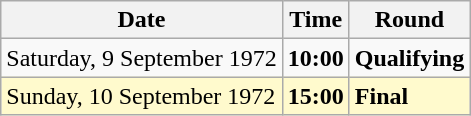<table class="wikitable">
<tr>
<th>Date</th>
<th>Time</th>
<th>Round</th>
</tr>
<tr>
<td>Saturday, 9 September 1972</td>
<td><strong>10:00</strong></td>
<td><strong>Qualifying</strong></td>
</tr>
<tr style=background:lemonchiffon>
<td>Sunday, 10 September 1972</td>
<td><strong>15:00</strong></td>
<td><strong>Final</strong></td>
</tr>
</table>
